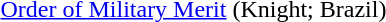<table>
<tr>
<td></td>
<td><a href='#'>Order of Military Merit</a> (Knight; Brazil)</td>
</tr>
</table>
